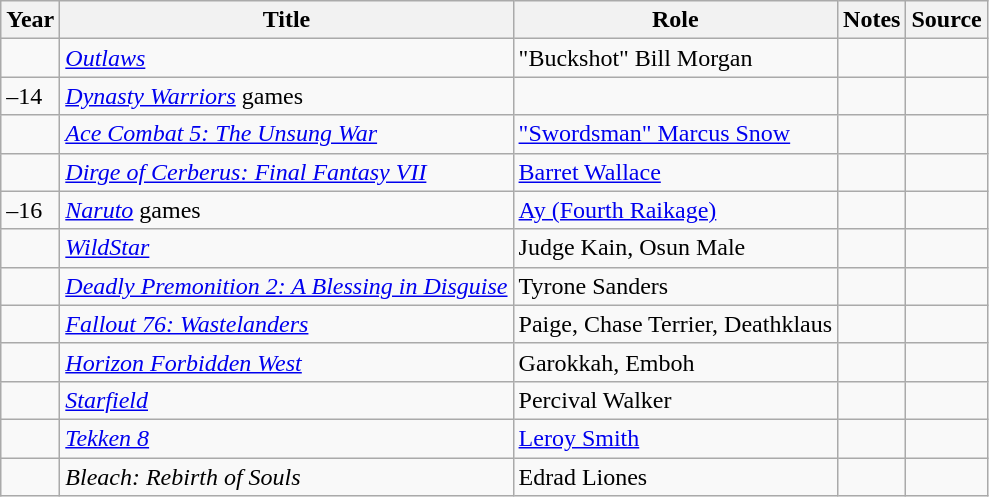<table class="wikitable sortable plainrowheaders">
<tr>
<th>Year</th>
<th>Title</th>
<th>Role</th>
<th class="unsortable">Notes</th>
<th class="unsortable">Source</th>
</tr>
<tr>
<td></td>
<td><em><a href='#'>Outlaws</a></em></td>
<td>"Buckshot" Bill Morgan</td>
<td></td>
<td></td>
</tr>
<tr>
<td>–14</td>
<td><em><a href='#'>Dynasty Warriors</a></em> games</td>
<td></td>
<td></td>
<td></td>
</tr>
<tr>
<td></td>
<td><em><a href='#'>Ace Combat 5: The Unsung War</a></em></td>
<td><a href='#'>"Swordsman" Marcus Snow</a></td>
<td></td>
<td></td>
</tr>
<tr>
<td></td>
<td><em><a href='#'>Dirge of Cerberus: Final Fantasy VII</a></em></td>
<td><a href='#'>Barret Wallace</a></td>
<td></td>
<td></td>
</tr>
<tr>
<td>–16</td>
<td><em><a href='#'>Naruto</a></em> games</td>
<td><a href='#'>Ay (Fourth Raikage)</a></td>
<td></td>
<td></td>
</tr>
<tr>
<td></td>
<td><em><a href='#'>WildStar</a></em></td>
<td>Judge Kain, Osun Male</td>
<td></td>
<td></td>
</tr>
<tr>
<td></td>
<td><em><a href='#'>Deadly Premonition 2: A Blessing in Disguise</a></em></td>
<td>Tyrone Sanders</td>
<td></td>
<td></td>
</tr>
<tr>
<td></td>
<td><em><a href='#'>Fallout 76: Wastelanders</a></em></td>
<td>Paige, Chase Terrier, Deathklaus</td>
<td></td>
<td></td>
</tr>
<tr>
<td></td>
<td><em><a href='#'>Horizon Forbidden West</a></em></td>
<td>Garokkah, Emboh</td>
<td></td>
<td></td>
</tr>
<tr>
<td></td>
<td><em><a href='#'>Starfield</a></em></td>
<td>Percival Walker</td>
<td></td>
<td></td>
</tr>
<tr>
<td></td>
<td><em><a href='#'>Tekken 8</a></em></td>
<td><a href='#'>Leroy Smith</a></td>
<td></td>
<td></td>
</tr>
<tr>
<td></td>
<td><em>Bleach: Rebirth of Souls</em></td>
<td>Edrad Liones</td>
<td></td>
<td></td>
</tr>
</table>
